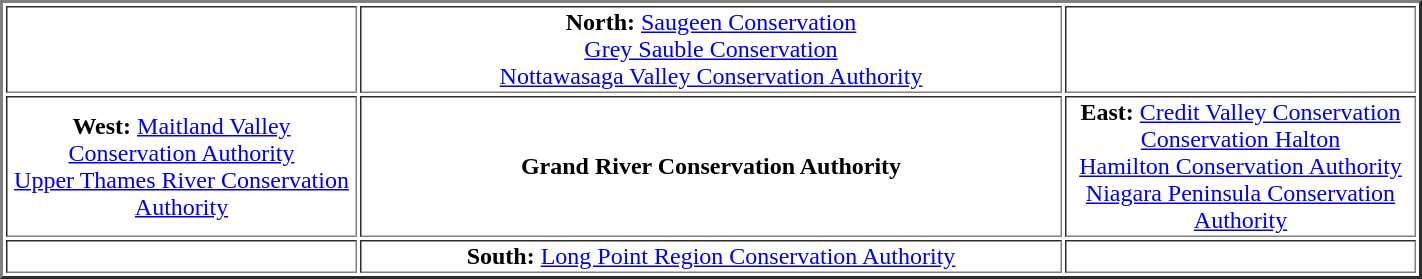<table width="75%" border="2" align="center">
<tr ---->
<td width="25%" align="center"></td>
<td width="50%" align="center"><strong>North:</strong> <a href='#'>Saugeen Conservation</a><br><a href='#'>Grey Sauble Conservation</a><br><a href='#'>Nottawasaga Valley Conservation Authority</a></td>
<td width="25%" align="center"></td>
</tr>
<tr ---->
<td align="center"><strong>West:</strong> <a href='#'>Maitland Valley Conservation Authority</a><br><a href='#'>Upper Thames River Conservation Authority</a></td>
<td align="center"><strong>Grand River Conservation Authority</strong></td>
<td align="center"><strong>East:</strong> <a href='#'>Credit Valley Conservation</a><br><a href='#'>Conservation Halton</a><br><a href='#'>Hamilton Conservation Authority</a><br><a href='#'>Niagara Peninsula Conservation Authority</a></td>
</tr>
<tr ---->
<td align="center"></td>
<td align="center"><strong>South:</strong> <a href='#'>Long Point Region Conservation Authority</a></td>
<td align="center"></td>
</tr>
</table>
